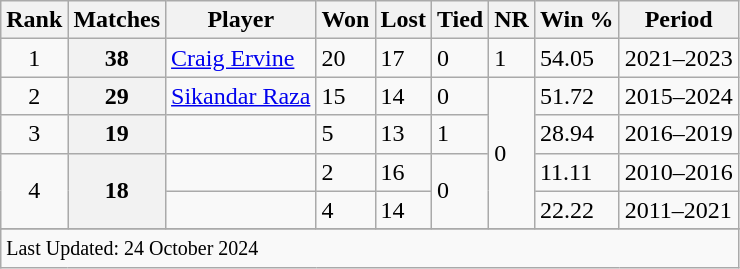<table class="wikitable plainrowheaders sortable">
<tr>
<th scope=col>Rank</th>
<th scope=col>Matches</th>
<th scope=col>Player</th>
<th>Won</th>
<th>Lost</th>
<th>Tied</th>
<th>NR</th>
<th>Win %</th>
<th>Period</th>
</tr>
<tr>
<td align=center>1</td>
<th scope=row style=text-align:center;>38</th>
<td><a href='#'>Craig Ervine</a></td>
<td>20</td>
<td>17</td>
<td>0</td>
<td>1</td>
<td>54.05</td>
<td>2021–2023</td>
</tr>
<tr>
<td align=center>2</td>
<th scope=row style=text-align:center;>29</th>
<td><a href='#'>Sikandar Raza</a></td>
<td>15</td>
<td>14</td>
<td>0</td>
<td rowspan=4>0</td>
<td>51.72</td>
<td>2015–2024</td>
</tr>
<tr>
<td align=center>3</td>
<th scope=row style=text-align:center;>19</th>
<td></td>
<td>5</td>
<td>13</td>
<td>1</td>
<td>28.94</td>
<td>2016–2019</td>
</tr>
<tr>
<td align=center rowspan=2>4</td>
<th scope=row style=text-align:center; rowspan=2>18</th>
<td></td>
<td>2</td>
<td>16</td>
<td rowspan=2>0</td>
<td>11.11</td>
<td>2010–2016</td>
</tr>
<tr>
<td></td>
<td>4</td>
<td>14</td>
<td>22.22</td>
<td>2011–2021</td>
</tr>
<tr>
</tr>
<tr class=sortbottom>
<td colspan=9><small>Last Updated: 24 October 2024</small></td>
</tr>
</table>
